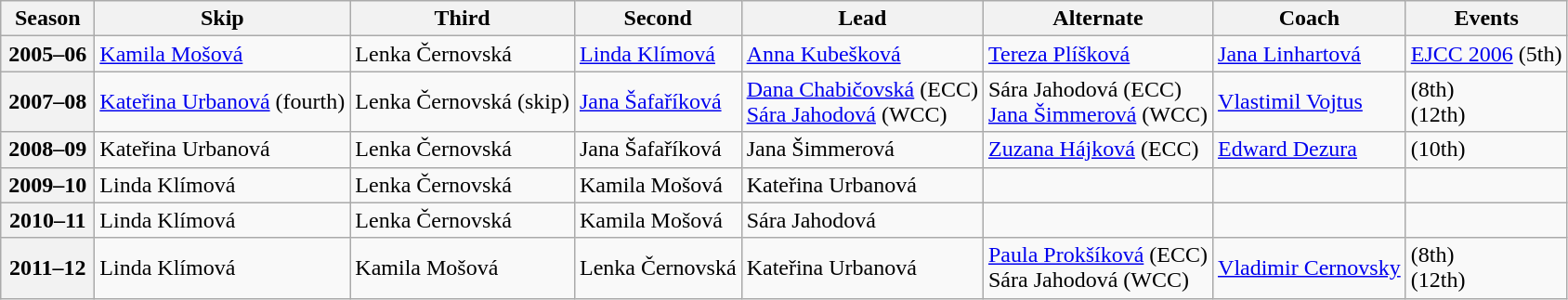<table class="wikitable">
<tr>
<th scope="col" width=60>Season</th>
<th scope="col">Skip</th>
<th scope="col">Third</th>
<th scope="col">Second</th>
<th scope="col">Lead</th>
<th scope="col">Alternate</th>
<th scope="col">Coach</th>
<th scope="col">Events</th>
</tr>
<tr>
<th scope="row">2005–06</th>
<td><a href='#'>Kamila Mošová</a></td>
<td>Lenka Černovská</td>
<td><a href='#'>Linda Klímová</a></td>
<td><a href='#'>Anna Kubešková</a></td>
<td><a href='#'>Tereza Plíšková</a></td>
<td><a href='#'>Jana Linhartová</a></td>
<td><a href='#'>EJCC 2006</a> (5th)</td>
</tr>
<tr>
<th scope="row">2007–08</th>
<td><a href='#'>Kateřina Urbanová</a> (fourth)</td>
<td>Lenka Černovská (skip)</td>
<td><a href='#'>Jana Šafaříková</a></td>
<td><a href='#'>Dana Chabičovská</a> (ECC)<br><a href='#'>Sára Jahodová</a> (WCC)</td>
<td>Sára Jahodová (ECC)<br><a href='#'>Jana Šimmerová</a> (WCC)</td>
<td><a href='#'>Vlastimil Vojtus</a></td>
<td> (8th)<br> (12th)</td>
</tr>
<tr>
<th scope="row">2008–09</th>
<td>Kateřina Urbanová</td>
<td>Lenka Černovská</td>
<td>Jana Šafaříková</td>
<td>Jana Šimmerová</td>
<td><a href='#'>Zuzana Hájková</a> (ECC)</td>
<td><a href='#'>Edward Dezura</a></td>
<td> (10th)</td>
</tr>
<tr>
<th scope="row">2009–10</th>
<td>Linda Klímová</td>
<td>Lenka Černovská</td>
<td>Kamila Mošová</td>
<td>Kateřina Urbanová</td>
<td></td>
<td></td>
<td></td>
</tr>
<tr>
<th scope="row">2010–11</th>
<td>Linda Klímová</td>
<td>Lenka Černovská</td>
<td>Kamila Mošová</td>
<td>Sára Jahodová</td>
<td></td>
<td></td>
<td></td>
</tr>
<tr>
<th scope="row">2011–12</th>
<td>Linda Klímová</td>
<td>Kamila Mošová</td>
<td>Lenka Černovská</td>
<td>Kateřina Urbanová</td>
<td><a href='#'>Paula Prokšíková</a> (ECC)<br>Sára Jahodová (WCC)</td>
<td><a href='#'>Vladimir Cernovsky</a></td>
<td> (8th)<br> (12th)</td>
</tr>
</table>
